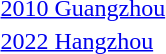<table>
<tr>
<td><a href='#'>2010 Guangzhou</a></td>
<td></td>
<td></td>
<td></td>
</tr>
<tr>
<td><a href='#'>2022 Hangzhou</a></td>
<td></td>
<td></td>
<td></td>
</tr>
</table>
